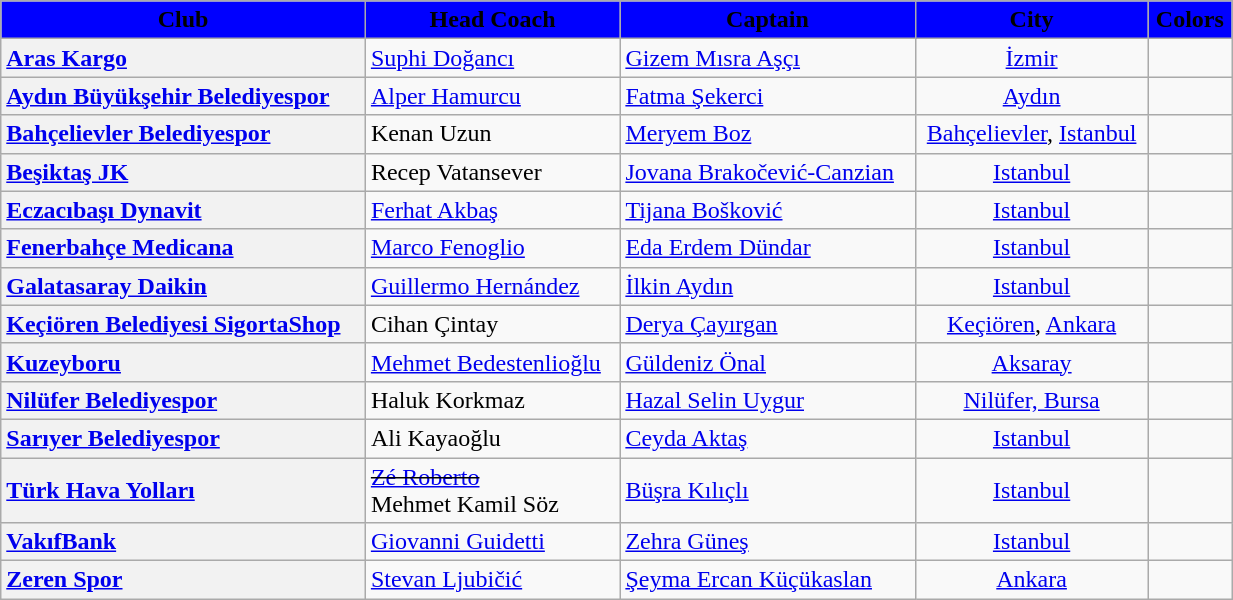<table class="wikitable" style="font-size:100%; width: 65%; text-align:left;">
<tr>
<th scope="col" style=background:blue><span><strong>Club</strong></span></th>
<th scope="col" style=background:blue><span><strong>Head Coach</strong></span></th>
<th scope="col" style=background:blue><span><strong>Captain</strong></span></th>
<th scope="col" style=background:blue><span><strong>City</strong></span></th>
<th scope="col" style=background:blue><span><strong>Colors</strong></span></th>
</tr>
<tr>
<th scope="row" style=text-align:left><strong><a href='#'>Aras Kargo</a></strong></th>
<td> <a href='#'>Suphi Doğancı</a></td>
<td> <a href='#'>Gizem Mısra Aşçı</a></td>
<td align=center><a href='#'>İzmir</a></td>
<td align=center> </td>
</tr>
<tr>
<th scope="row" style=text-align:left><strong><a href='#'>Aydın Büyükşehir Belediyespor</a></strong></th>
<td> <a href='#'>Alper Hamurcu</a></td>
<td> <a href='#'>Fatma Şekerci</a></td>
<td align=center><a href='#'>Aydın</a></td>
<td align=center> </td>
</tr>
<tr>
<th scope="row" style=text-align:left><strong><a href='#'>Bahçelievler Belediyespor</a></strong></th>
<td> Kenan Uzun</td>
<td> <a href='#'>Meryem Boz</a></td>
<td align=center><a href='#'>Bahçelievler</a>, <a href='#'>Istanbul</a></td>
<td align=center> </td>
</tr>
<tr>
<th scope="row" style=text-align:left><strong><a href='#'>Beşiktaş JK</a></strong></th>
<td> Recep Vatansever</td>
<td> <a href='#'>Jovana Brakočević-Canzian</a></td>
<td align=center><a href='#'>Istanbul</a></td>
<td align=center> </td>
</tr>
<tr>
<th scope="row" style=text-align:left><strong><a href='#'>Eczacıbaşı Dynavit</a></strong></th>
<td> <a href='#'>Ferhat Akbaş</a></td>
<td> <a href='#'>Tijana Bošković</a></td>
<td align=center><a href='#'>Istanbul</a></td>
<td align=center> </td>
</tr>
<tr>
<th scope="row" style=text-align:left><strong><a href='#'>Fenerbahçe Medicana</a></strong></th>
<td> <a href='#'>Marco Fenoglio</a></td>
<td> <a href='#'>Eda Erdem Dündar</a></td>
<td align=center><a href='#'>Istanbul</a></td>
<td align=center> </td>
</tr>
<tr>
<th scope="row" style=text-align:left><strong><a href='#'>Galatasaray Daikin</a></strong></th>
<td> <a href='#'>Guillermo Hernández</a></td>
<td> <a href='#'>İlkin Aydın</a></td>
<td align=center><a href='#'>Istanbul</a></td>
<td align=center> </td>
</tr>
<tr>
<th scope="row" style=text-align:left><strong><a href='#'>Keçiören Belediyesi SigortaShop</a></strong></th>
<td> Cihan Çintay</td>
<td> <a href='#'>Derya Çayırgan</a></td>
<td align=center><a href='#'>Keçiören</a>, <a href='#'>Ankara</a></td>
<td align=center> </td>
</tr>
<tr>
<th scope="row" style=text-align:left><strong><a href='#'>Kuzeyboru</a></strong></th>
<td> <a href='#'>Mehmet Bedestenlioğlu</a></td>
<td> <a href='#'>Güldeniz Önal</a></td>
<td align=center><a href='#'>Aksaray</a></td>
<td align=center> </td>
</tr>
<tr>
<th scope="row" style=text-align:left><strong><a href='#'>Nilüfer Belediyespor</a></strong></th>
<td> Haluk Korkmaz</td>
<td> <a href='#'>Hazal Selin Uygur</a></td>
<td align=center><a href='#'>Nilüfer, Bursa</a></td>
<td align=center> </td>
</tr>
<tr>
<th scope="row" style=text-align:left><strong><a href='#'>Sarıyer Belediyespor</a></strong></th>
<td> Ali Kayaoğlu</td>
<td> <a href='#'>Ceyda Aktaş</a></td>
<td align=center><a href='#'>Istanbul</a></td>
<td align=center> </td>
</tr>
<tr>
<th scope="row" style=text-align:left><strong><a href='#'>Türk Hava Yolları</a></strong></th>
<td> <s><a href='#'>Zé Roberto</a></s><br> Mehmet Kamil Söz</td>
<td> <a href='#'>Büşra Kılıçlı</a></td>
<td align=center><a href='#'>Istanbul</a></td>
<td align=center> </td>
</tr>
<tr>
<th scope="row" style=text-align:left><strong><a href='#'>VakıfBank</a></strong></th>
<td> <a href='#'>Giovanni Guidetti</a></td>
<td> <a href='#'>Zehra Güneş</a></td>
<td align=center><a href='#'>Istanbul</a></td>
<td align=center> </td>
</tr>
<tr>
<th scope="row" style=text-align:left><strong><a href='#'>Zeren Spor</a></strong></th>
<td> <a href='#'>Stevan Ljubičić</a></td>
<td> <a href='#'>Şeyma Ercan Küçükaslan</a></td>
<td align=center><a href='#'>Ankara</a></td>
<td align=center> </td>
</tr>
</table>
